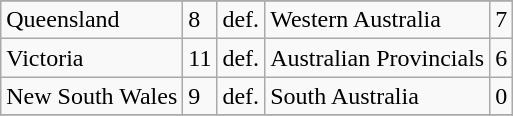<table class="wikitable">
<tr>
</tr>
<tr>
<td>Queensland</td>
<td>8</td>
<td>def.</td>
<td>Western Australia</td>
<td>7</td>
</tr>
<tr>
<td>Victoria</td>
<td>11</td>
<td>def.</td>
<td>Australian Provincials</td>
<td>6</td>
</tr>
<tr>
<td>New South Wales</td>
<td>9</td>
<td>def.</td>
<td>South Australia</td>
<td>0</td>
</tr>
<tr>
</tr>
</table>
